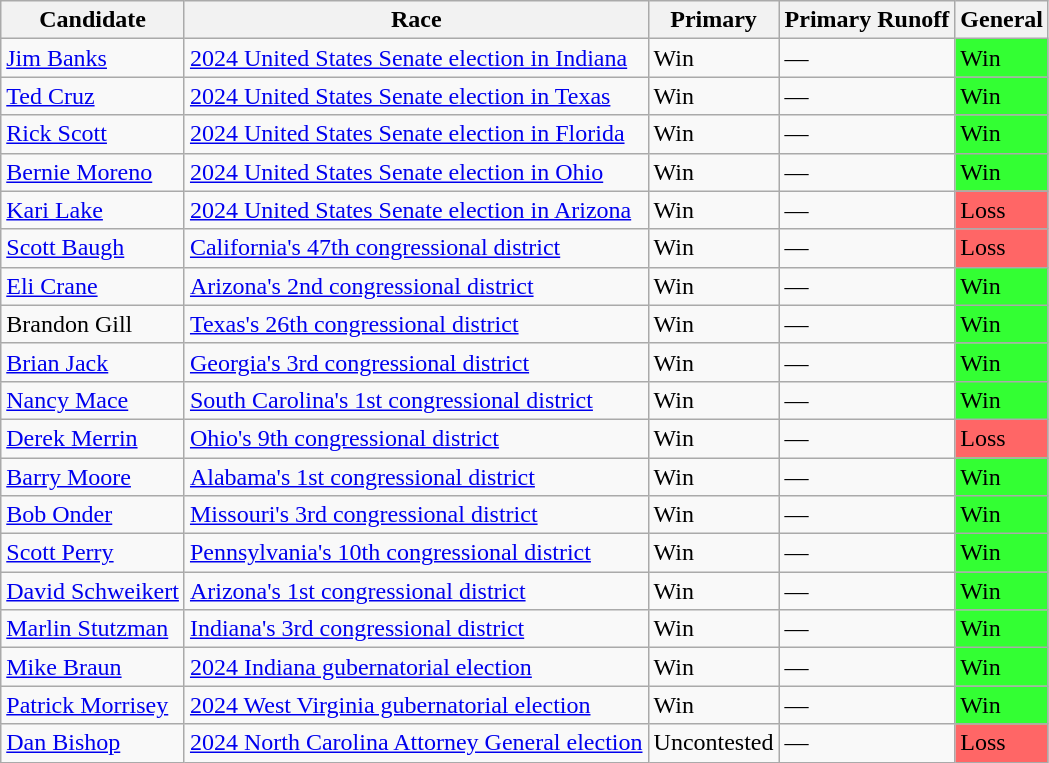<table class="wikitable sortable">
<tr>
<th>Candidate</th>
<th>Race</th>
<th>Primary</th>
<th>Primary Runoff</th>
<th>General</th>
</tr>
<tr>
<td><a href='#'>Jim Banks</a></td>
<td><a href='#'>2024 United States Senate election in Indiana</a></td>
<td>Win</td>
<td>—</td>
<td style="background:#3f3;">Win</td>
</tr>
<tr>
<td><a href='#'>Ted Cruz</a></td>
<td><a href='#'>2024 United States Senate election in Texas</a></td>
<td>Win</td>
<td>—</td>
<td style="background:#3f3;">Win</td>
</tr>
<tr>
<td><a href='#'>Rick Scott</a></td>
<td><a href='#'>2024 United States Senate election in Florida</a></td>
<td>Win</td>
<td>—</td>
<td style="background:#3f3;">Win</td>
</tr>
<tr>
<td><a href='#'>Bernie Moreno</a></td>
<td><a href='#'>2024 United States Senate election in Ohio</a></td>
<td>Win</td>
<td>—</td>
<td style="background:#3f3;">Win</td>
</tr>
<tr>
<td><a href='#'>Kari Lake</a></td>
<td><a href='#'>2024 United States Senate election in Arizona</a></td>
<td>Win</td>
<td>—</td>
<td style="background:#f66">Loss</td>
</tr>
<tr>
<td><a href='#'>Scott Baugh</a></td>
<td><a href='#'>California's 47th congressional district</a></td>
<td>Win</td>
<td>—</td>
<td style="background:#f66">Loss</td>
</tr>
<tr>
<td><a href='#'>Eli Crane</a></td>
<td><a href='#'>Arizona's 2nd congressional district</a></td>
<td>Win</td>
<td>—</td>
<td style="background:#3f3;">Win</td>
</tr>
<tr>
<td>Brandon Gill</td>
<td><a href='#'>Texas's 26th congressional district</a></td>
<td>Win</td>
<td>—</td>
<td style="background:#3f3;">Win</td>
</tr>
<tr>
<td><a href='#'>Brian Jack</a></td>
<td><a href='#'>Georgia's 3rd congressional district</a></td>
<td>Win</td>
<td>—</td>
<td style="background:#3f3;">Win</td>
</tr>
<tr>
<td><a href='#'>Nancy Mace</a></td>
<td><a href='#'>South Carolina's 1st congressional district</a></td>
<td>Win</td>
<td>—</td>
<td style="background:#3f3;">Win</td>
</tr>
<tr>
<td><a href='#'>Derek Merrin</a></td>
<td><a href='#'>Ohio's 9th congressional district</a></td>
<td>Win</td>
<td>—</td>
<td style="background:#f66">Loss</td>
</tr>
<tr>
<td><a href='#'>Barry Moore</a></td>
<td><a href='#'>Alabama's 1st congressional district</a></td>
<td>Win</td>
<td>—</td>
<td style="background:#3f3;">Win</td>
</tr>
<tr>
<td><a href='#'>Bob Onder</a></td>
<td><a href='#'>Missouri's 3rd congressional district</a></td>
<td>Win</td>
<td>—</td>
<td style="background:#3f3;">Win</td>
</tr>
<tr>
<td><a href='#'>Scott Perry</a></td>
<td><a href='#'>Pennsylvania's 10th congressional district</a></td>
<td>Win</td>
<td>—</td>
<td style="background:#3f3;">Win</td>
</tr>
<tr>
<td><a href='#'>David Schweikert</a></td>
<td><a href='#'>Arizona's 1st congressional district</a></td>
<td>Win</td>
<td>—</td>
<td style="background:#3f3;">Win</td>
</tr>
<tr>
<td><a href='#'>Marlin Stutzman</a></td>
<td><a href='#'>Indiana's 3rd congressional district</a></td>
<td>Win</td>
<td>—</td>
<td style="background:#3f3;">Win</td>
</tr>
<tr>
<td><a href='#'>Mike Braun</a></td>
<td><a href='#'>2024 Indiana gubernatorial election</a></td>
<td>Win</td>
<td>—</td>
<td style="background:#3f3;">Win</td>
</tr>
<tr>
<td><a href='#'>Patrick Morrisey</a></td>
<td><a href='#'>2024 West Virginia gubernatorial election</a></td>
<td>Win</td>
<td>—</td>
<td style="background:#3f3;">Win</td>
</tr>
<tr>
<td><a href='#'>Dan Bishop</a></td>
<td><a href='#'>2024 North Carolina Attorney General election</a></td>
<td>Uncontested</td>
<td>—</td>
<td style="background:#f66">Loss</td>
</tr>
</table>
